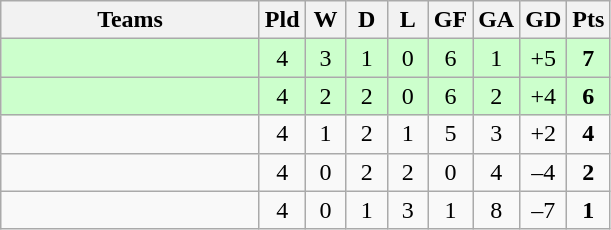<table class="wikitable" style="text-align: center;">
<tr>
<th width=165>Teams</th>
<th width=20>Pld</th>
<th width=20>W</th>
<th width=20>D</th>
<th width=20>L</th>
<th width=20>GF</th>
<th width=20>GA</th>
<th width=20>GD</th>
<th width=20>Pts</th>
</tr>
<tr align=center style="background:#ccffcc;">
<td style="text-align:left;"></td>
<td>4</td>
<td>3</td>
<td>1</td>
<td>0</td>
<td>6</td>
<td>1</td>
<td>+5</td>
<td><strong>7</strong></td>
</tr>
<tr align=center style="background:#ccffcc;">
<td style="text-align:left;"></td>
<td>4</td>
<td>2</td>
<td>2</td>
<td>0</td>
<td>6</td>
<td>2</td>
<td>+4</td>
<td><strong>6</strong></td>
</tr>
<tr align=center>
<td style="text-align:left;"></td>
<td>4</td>
<td>1</td>
<td>2</td>
<td>1</td>
<td>5</td>
<td>3</td>
<td>+2</td>
<td><strong>4</strong></td>
</tr>
<tr align=center>
<td style="text-align:left;"></td>
<td>4</td>
<td>0</td>
<td>2</td>
<td>2</td>
<td>0</td>
<td>4</td>
<td>–4</td>
<td><strong>2</strong></td>
</tr>
<tr align=center>
<td style="text-align:left;"></td>
<td>4</td>
<td>0</td>
<td>1</td>
<td>3</td>
<td>1</td>
<td>8</td>
<td>–7</td>
<td><strong>1</strong></td>
</tr>
</table>
